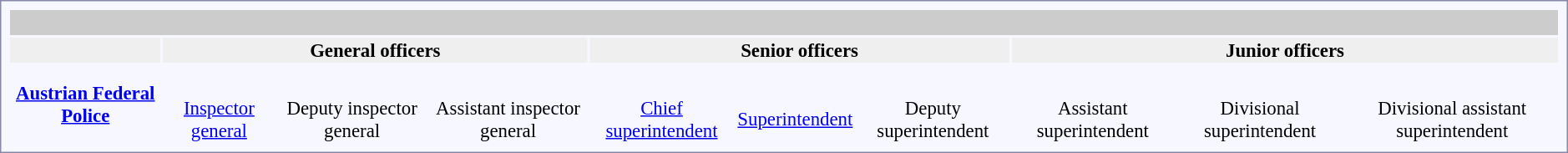<table style="border:1px solid #8888aa; background-color:#f7f8ff; padding:5px; font-size:95%; margin: 0px 12px 12px 0px;">
<tr style="background-color:#CCCCCC;">
<th colspan=37> </th>
</tr>
<tr style="background:#efefef;">
<th></th>
<th colspan=6>General officers</th>
<th colspan=6>Senior officers</th>
<th colspan=8>Junior officers</th>
</tr>
<tr style="text-align:center;">
<td rowspan=3> <strong><a href='#'>Austrian Federal Police</a></strong></td>
</tr>
<tr style="text-align:center;">
<td colspan=2></td>
<td colspan=2></td>
<td colspan=2></td>
<td colspan=2></td>
<td colspan=2></td>
<td colspan=2></td>
<td colspan=2></td>
<td colspan=3></td>
<td colspan=3></td>
</tr>
<tr style="text-align:center;">
<td colspan=2><br> <a href='#'>Inspector general</a></td>
<td colspan=2><br>Deputy inspector general</td>
<td colspan=2><br> Assistant inspector general</td>
<td colspan=2><br><a href='#'>Chief superintendent</a></td>
<td colspan=2><br><a href='#'>Superintendent</a></td>
<td colspan=2><br>Deputy superintendent</td>
<td colspan=2><br> Assistant superintendent</td>
<td colspan=3><br> Divisional superintendent</td>
<td colspan=3><br> Divisional assistant superintendent</td>
</tr>
</table>
